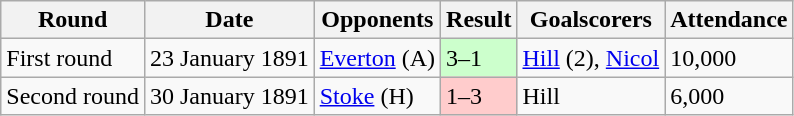<table class="wikitable">
<tr>
<th>Round</th>
<th>Date</th>
<th>Opponents</th>
<th>Result</th>
<th>Goalscorers</th>
<th>Attendance</th>
</tr>
<tr>
<td>First round</td>
<td>23 January 1891</td>
<td><a href='#'>Everton</a> (A)</td>
<td bgcolor="ccffcc">3–1</td>
<td><a href='#'>Hill</a> (2), <a href='#'>Nicol</a></td>
<td>10,000</td>
</tr>
<tr>
<td>Second round</td>
<td>30 January 1891</td>
<td><a href='#'>Stoke</a> (H)</td>
<td bgcolor="ffcccc">1–3</td>
<td>Hill</td>
<td>6,000</td>
</tr>
</table>
